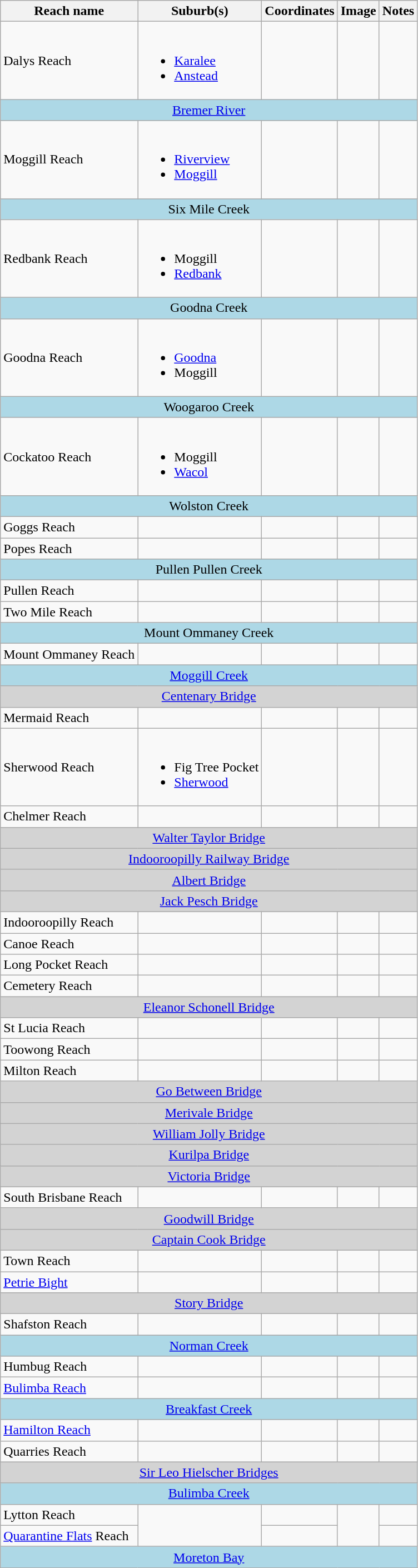<table class="wikitable">
<tr>
<th>Reach name</th>
<th>Suburb(s)</th>
<th>Coordinates</th>
<th>Image</th>
<th>Notes</th>
</tr>
<tr>
<td>Dalys Reach</td>
<td><br><ul><li><a href='#'>Karalee</a></li><li><a href='#'>Anstead</a></li></ul></td>
<td></td>
<td></td>
<td></td>
</tr>
<tr>
<td colspan=5 style="text-align:center;background:#ADD8E6;"><a href='#'>Bremer River</a></td>
</tr>
<tr>
<td>Moggill Reach</td>
<td><br><ul><li><a href='#'>Riverview</a></li><li><a href='#'>Moggill</a></li></ul></td>
<td></td>
<td></td>
<td></td>
</tr>
<tr>
<td colspan="5" style="text-align:center;background:#ADD8E6;">Six Mile Creek</td>
</tr>
<tr>
<td>Redbank Reach</td>
<td><br><ul><li>Moggill</li><li><a href='#'>Redbank</a></li></ul></td>
<td></td>
<td></td>
<td></td>
</tr>
<tr>
<td colspan=5 style="text-align:center;background:#ADD8E6;">Goodna Creek</td>
</tr>
<tr>
<td>Goodna Reach</td>
<td><br><ul><li><a href='#'>Goodna</a></li><li>Moggill</li></ul></td>
<td></td>
<td></td>
<td></td>
</tr>
<tr>
<td colspan="5" style="text-align:center;background:#ADD8E6;">Woogaroo Creek</td>
</tr>
<tr>
<td>Cockatoo Reach</td>
<td><br><ul><li>Moggill</li><li><a href='#'>Wacol</a></li></ul></td>
<td></td>
<td></td>
<td></td>
</tr>
<tr>
<td colspan=5 style="text-align:center;background:#ADD8E6;">Wolston Creek</td>
</tr>
<tr>
<td>Goggs Reach</td>
<td></td>
<td></td>
<td></td>
<td></td>
</tr>
<tr>
<td>Popes Reach</td>
<td></td>
<td></td>
<td></td>
<td></td>
</tr>
<tr>
<td colspan=5 style="text-align:center;background:#ADD8E6;">Pullen Pullen Creek</td>
</tr>
<tr>
<td>Pullen Reach</td>
<td></td>
<td></td>
<td></td>
<td></td>
</tr>
<tr>
<td>Two Mile Reach</td>
<td></td>
<td></td>
<td></td>
<td></td>
</tr>
<tr>
<td colspan=5 style="text-align:center;background:#ADD8E6;">Mount Ommaney Creek</td>
</tr>
<tr>
<td>Mount Ommaney Reach</td>
<td></td>
<td></td>
<td></td>
<td></td>
</tr>
<tr>
<td colspan=5 style="text-align:center;background:#ADD8E6;"><a href='#'>Moggill Creek</a></td>
</tr>
<tr>
<td colspan=5 style="text-align:center;background:#D3D3D3;"><a href='#'>Centenary Bridge</a></td>
</tr>
<tr>
<td>Mermaid Reach</td>
<td></td>
<td></td>
<td></td>
<td></td>
</tr>
<tr>
<td>Sherwood Reach</td>
<td><br><ul><li>Fig Tree Pocket</li><li><a href='#'>Sherwood</a></li></ul></td>
<td></td>
<td></td>
<td></td>
</tr>
<tr>
<td>Chelmer Reach</td>
<td></td>
<td></td>
<td></td>
<td></td>
</tr>
<tr>
<td colspan=5 style="text-align:center;background:#D3D3D3;"><a href='#'>Walter Taylor Bridge</a></td>
</tr>
<tr>
<td colspan=5 style="text-align:center;background:#D3D3D3;"><a href='#'>Indooroopilly Railway Bridge</a></td>
</tr>
<tr>
<td colspan=5 style="text-align:center;background:#D3D3D3;"><a href='#'>Albert Bridge</a></td>
</tr>
<tr>
<td colspan=5 style="text-align:center;background:#D3D3D3;"><a href='#'>Jack Pesch Bridge</a></td>
</tr>
<tr>
<td>Indooroopilly Reach</td>
<td></td>
<td></td>
<td></td>
<td></td>
</tr>
<tr>
<td>Canoe Reach</td>
<td></td>
<td></td>
<td></td>
<td></td>
</tr>
<tr>
<td>Long Pocket Reach</td>
<td></td>
<td></td>
<td></td>
<td></td>
</tr>
<tr>
<td>Cemetery Reach</td>
<td></td>
<td></td>
<td></td>
<td></td>
</tr>
<tr>
<td colspan=5 style="text-align:center;background:#D3D3D3;"><a href='#'>Eleanor Schonell Bridge</a></td>
</tr>
<tr>
<td>St Lucia Reach</td>
<td></td>
<td></td>
<td></td>
<td></td>
</tr>
<tr>
<td>Toowong Reach</td>
<td></td>
<td></td>
<td></td>
<td></td>
</tr>
<tr>
<td>Milton Reach</td>
<td></td>
<td></td>
<td></td>
<td></td>
</tr>
<tr>
<td colspan=5 style="text-align:center;background:#D3D3D3;"><a href='#'>Go Between Bridge</a></td>
</tr>
<tr>
<td colspan=5 style="text-align:center;background:#D3D3D3;"><a href='#'>Merivale Bridge</a></td>
</tr>
<tr>
<td colspan=5 style="text-align:center;background:#D3D3D3;"><a href='#'>William Jolly Bridge</a></td>
</tr>
<tr>
<td colspan=5 style="text-align:center;background:#D3D3D3;"><a href='#'>Kurilpa Bridge</a></td>
</tr>
<tr>
<td colspan=5 style="text-align:center;background:#D3D3D3;"><a href='#'>Victoria Bridge</a></td>
</tr>
<tr>
<td>South Brisbane Reach</td>
<td></td>
<td></td>
<td></td>
<td></td>
</tr>
<tr>
<td colspan=5 style="text-align:center;background:#D3D3D3;"><a href='#'>Goodwill Bridge</a></td>
</tr>
<tr>
<td colspan=5 style="text-align:center;background:#D3D3D3;"><a href='#'>Captain Cook Bridge</a></td>
</tr>
<tr>
<td>Town Reach</td>
<td></td>
<td></td>
<td></td>
<td></td>
</tr>
<tr>
<td><a href='#'>Petrie Bight</a></td>
<td></td>
<td></td>
<td></td>
<td></td>
</tr>
<tr>
<td colspan=5 style="text-align:center;background:#D3D3D3;"><a href='#'>Story Bridge</a></td>
</tr>
<tr>
<td>Shafston Reach</td>
<td></td>
<td></td>
<td></td>
<td></td>
</tr>
<tr>
<td colspan=5 style="text-align:center;background:#ADD8E6;"><a href='#'>Norman Creek</a></td>
</tr>
<tr>
<td>Humbug Reach</td>
<td></td>
<td></td>
<td></td>
<td></td>
</tr>
<tr>
<td><a href='#'>Bulimba Reach</a></td>
<td></td>
<td></td>
<td></td>
<td></td>
</tr>
<tr>
<td colspan=5 style="text-align:center;background:#ADD8E6;"><a href='#'>Breakfast Creek</a></td>
</tr>
<tr>
<td><a href='#'>Hamilton Reach</a></td>
<td></td>
<td></td>
<td></td>
<td></td>
</tr>
<tr>
<td>Quarries Reach</td>
<td></td>
<td></td>
<td></td>
<td></td>
</tr>
<tr>
<td colspan=5 style="text-align:center;background:#D3D3D3;"><a href='#'>Sir Leo Hielscher Bridges</a></td>
</tr>
<tr>
<td colspan=5 style="text-align:center;background:#ADD8E6;"><a href='#'>Bulimba Creek</a></td>
</tr>
<tr>
<td>Lytton Reach</td>
<td rowspan=2></td>
<td></td>
<td rowspan=2></td>
<td></td>
</tr>
<tr>
<td><a href='#'>Quarantine Flats</a> Reach</td>
<td></td>
<td></td>
</tr>
<tr>
<td colspan=5 style="text-align:center;background:#ADD8E6;"><a href='#'>Moreton Bay</a></td>
</tr>
</table>
